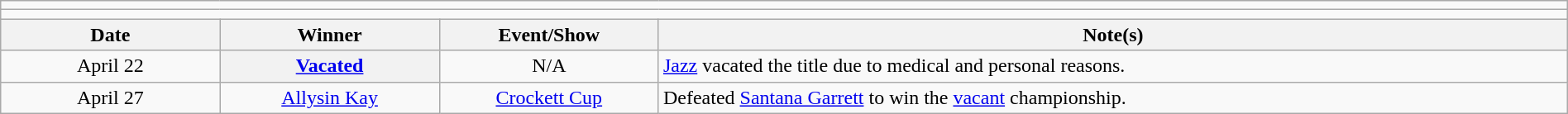<table class="wikitable" style="text-align:center; width:100%;">
<tr>
<td colspan="4"></td>
</tr>
<tr>
<td colspan="4"><strong></strong></td>
</tr>
<tr>
<th width=14%>Date</th>
<th width=14%>Winner</th>
<th width=14%>Event/Show</th>
<th width=58%>Note(s)</th>
</tr>
<tr>
<td>April 22</td>
<th><a href='#'>Vacated</a></th>
<td>N/A</td>
<td align=left><a href='#'>Jazz</a> vacated the title due to medical and personal reasons.</td>
</tr>
<tr>
<td>April 27</td>
<td><a href='#'>Allysin Kay</a></td>
<td><a href='#'>Crockett Cup</a></td>
<td align=left>Defeated <a href='#'>Santana Garrett</a> to win the <a href='#'>vacant</a> championship.</td>
</tr>
</table>
